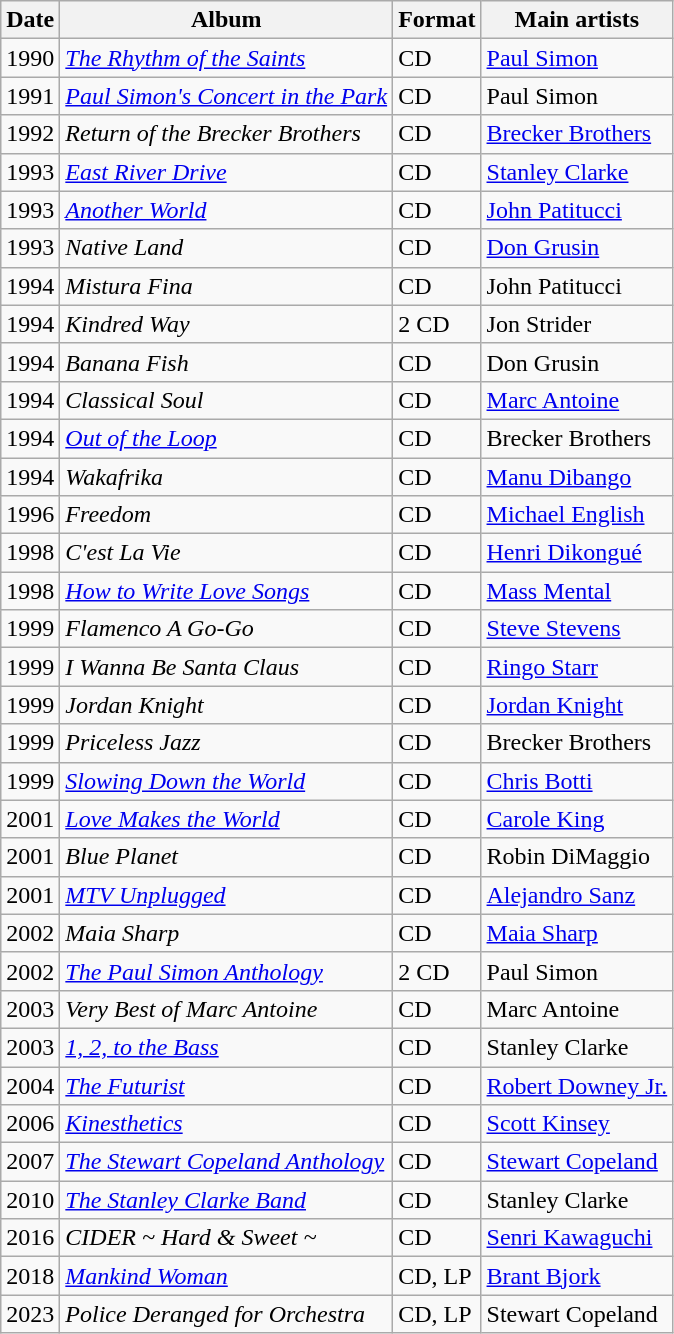<table class=wikitable>
<tr>
<th>Date</th>
<th>Album</th>
<th>Format</th>
<th>Main artists</th>
</tr>
<tr>
<td>1990</td>
<td><em><a href='#'>The Rhythm of the Saints</a></em></td>
<td>CD</td>
<td><a href='#'>Paul Simon</a></td>
</tr>
<tr>
<td>1991</td>
<td><em><a href='#'>Paul Simon's Concert in the Park</a></em></td>
<td>CD</td>
<td>Paul Simon</td>
</tr>
<tr>
<td>1992</td>
<td><em>Return of the Brecker Brothers</em></td>
<td>CD</td>
<td><a href='#'>Brecker Brothers</a></td>
</tr>
<tr>
<td>1993</td>
<td><em><a href='#'>East River Drive</a></em></td>
<td>CD</td>
<td><a href='#'>Stanley Clarke</a></td>
</tr>
<tr>
<td>1993</td>
<td><em><a href='#'>Another World</a></em></td>
<td>CD</td>
<td><a href='#'>John Patitucci</a></td>
</tr>
<tr>
<td>1993</td>
<td><em>Native Land</em></td>
<td>CD</td>
<td><a href='#'>Don Grusin</a></td>
</tr>
<tr>
<td>1994</td>
<td><em>Mistura Fina</em></td>
<td>CD</td>
<td>John Patitucci</td>
</tr>
<tr>
<td>1994</td>
<td><em>Kindred Way</em></td>
<td>2 CD</td>
<td>Jon Strider</td>
</tr>
<tr>
<td>1994</td>
<td><em>Banana Fish</em></td>
<td>CD</td>
<td>Don Grusin</td>
</tr>
<tr>
<td>1994</td>
<td><em>Classical Soul</em></td>
<td>CD</td>
<td><a href='#'>Marc Antoine</a></td>
</tr>
<tr>
<td>1994</td>
<td><em><a href='#'>Out of the Loop</a></em></td>
<td>CD</td>
<td>Brecker Brothers</td>
</tr>
<tr>
<td>1994</td>
<td><em>Wakafrika</em></td>
<td>CD</td>
<td><a href='#'>Manu Dibango</a></td>
</tr>
<tr>
<td>1996</td>
<td><em>Freedom</em></td>
<td>CD</td>
<td><a href='#'>Michael English</a></td>
</tr>
<tr>
<td>1998</td>
<td><em>C'est La Vie</em></td>
<td>CD</td>
<td><a href='#'>Henri Dikongué</a></td>
</tr>
<tr>
<td>1998</td>
<td><em><a href='#'>How to Write Love Songs</a></em></td>
<td>CD</td>
<td><a href='#'>Mass Mental</a></td>
</tr>
<tr>
<td>1999</td>
<td><em>Flamenco A Go-Go</em></td>
<td>CD</td>
<td><a href='#'>Steve Stevens</a></td>
</tr>
<tr>
<td>1999</td>
<td><em>I Wanna Be Santa Claus</em></td>
<td>CD</td>
<td><a href='#'>Ringo Starr</a></td>
</tr>
<tr>
<td>1999</td>
<td><em>Jordan Knight</em></td>
<td>CD</td>
<td><a href='#'>Jordan Knight</a></td>
</tr>
<tr>
<td>1999</td>
<td><em>Priceless Jazz</em></td>
<td>CD</td>
<td>Brecker Brothers</td>
</tr>
<tr>
<td>1999</td>
<td><em><a href='#'>Slowing Down the World</a></em></td>
<td>CD</td>
<td><a href='#'>Chris Botti</a></td>
</tr>
<tr>
<td>2001</td>
<td><em><a href='#'>Love Makes the World</a></em></td>
<td>CD</td>
<td><a href='#'>Carole King</a></td>
</tr>
<tr>
<td>2001</td>
<td><em>Blue Planet</em></td>
<td>CD</td>
<td>Robin DiMaggio</td>
</tr>
<tr>
<td>2001</td>
<td><em><a href='#'>MTV Unplugged</a></em></td>
<td>CD</td>
<td><a href='#'>Alejandro Sanz</a></td>
</tr>
<tr>
<td>2002</td>
<td><em>Maia Sharp</em></td>
<td>CD</td>
<td><a href='#'>Maia Sharp</a></td>
</tr>
<tr>
<td>2002</td>
<td><em><a href='#'>The Paul Simon Anthology</a></em></td>
<td>2 CD</td>
<td>Paul Simon</td>
</tr>
<tr>
<td>2003</td>
<td><em>Very Best of Marc Antoine</em></td>
<td>CD</td>
<td>Marc Antoine</td>
</tr>
<tr>
<td>2003</td>
<td><em><a href='#'>1, 2, to the Bass</a></em></td>
<td>CD</td>
<td>Stanley Clarke</td>
</tr>
<tr>
<td>2004</td>
<td><em><a href='#'>The Futurist</a></em></td>
<td>CD</td>
<td><a href='#'>Robert Downey Jr.</a></td>
</tr>
<tr>
<td>2006</td>
<td><em><a href='#'>Kinesthetics</a></em></td>
<td>CD</td>
<td><a href='#'>Scott Kinsey</a></td>
</tr>
<tr>
<td>2007</td>
<td><em><a href='#'>The Stewart Copeland Anthology</a></em></td>
<td>CD</td>
<td><a href='#'>Stewart Copeland</a></td>
</tr>
<tr>
<td>2010</td>
<td><em><a href='#'>The Stanley Clarke Band</a></em></td>
<td>CD</td>
<td>Stanley Clarke</td>
</tr>
<tr>
<td>2016</td>
<td><em>CIDER ~ Hard & Sweet ~</em></td>
<td>CD</td>
<td><a href='#'>Senri Kawaguchi</a></td>
</tr>
<tr>
<td>2018</td>
<td><em><a href='#'>Mankind Woman</a></em></td>
<td>CD, LP</td>
<td><a href='#'>Brant Bjork</a></td>
</tr>
<tr>
<td>2023</td>
<td><em>Police Deranged for Orchestra</em></td>
<td>CD, LP</td>
<td>Stewart Copeland</td>
</tr>
</table>
